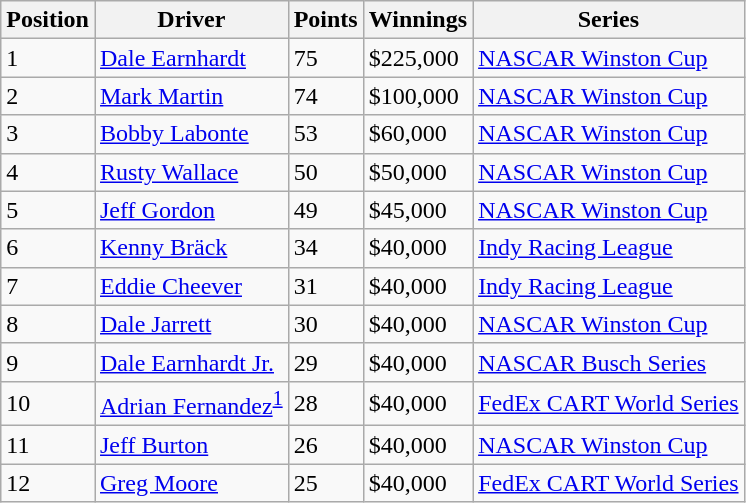<table class="wikitable">
<tr>
<th><strong>Position</strong></th>
<th><strong>Driver</strong></th>
<th><strong>Points</strong></th>
<th><strong>Winnings</strong></th>
<th><strong>Series</strong></th>
</tr>
<tr>
<td>1</td>
<td> <a href='#'>Dale Earnhardt</a></td>
<td>75</td>
<td>$225,000</td>
<td><a href='#'>NASCAR Winston Cup</a></td>
</tr>
<tr>
<td>2</td>
<td> <a href='#'>Mark Martin</a></td>
<td>74</td>
<td>$100,000</td>
<td><a href='#'>NASCAR Winston Cup</a></td>
</tr>
<tr>
<td>3</td>
<td> <a href='#'>Bobby Labonte</a></td>
<td>53</td>
<td>$60,000</td>
<td><a href='#'>NASCAR Winston Cup</a></td>
</tr>
<tr>
<td>4</td>
<td> <a href='#'>Rusty Wallace</a></td>
<td>50</td>
<td>$50,000</td>
<td><a href='#'>NASCAR Winston Cup</a></td>
</tr>
<tr>
<td>5</td>
<td> <a href='#'>Jeff Gordon</a></td>
<td>49</td>
<td>$45,000</td>
<td><a href='#'>NASCAR Winston Cup</a></td>
</tr>
<tr>
<td>6</td>
<td> <a href='#'>Kenny Bräck</a></td>
<td>34</td>
<td>$40,000</td>
<td><a href='#'>Indy Racing League</a></td>
</tr>
<tr>
<td>7</td>
<td> <a href='#'>Eddie Cheever</a></td>
<td>31</td>
<td>$40,000</td>
<td><a href='#'>Indy Racing League</a></td>
</tr>
<tr>
<td>8</td>
<td> <a href='#'>Dale Jarrett</a></td>
<td>30</td>
<td>$40,000</td>
<td><a href='#'>NASCAR Winston Cup</a></td>
</tr>
<tr>
<td>9</td>
<td> <a href='#'>Dale Earnhardt Jr.</a></td>
<td>29</td>
<td>$40,000</td>
<td><a href='#'>NASCAR Busch Series</a></td>
</tr>
<tr>
<td>10</td>
<td> <a href='#'>Adrian Fernandez</a><sup><a href='#'>1</a></sup></td>
<td>28</td>
<td>$40,000</td>
<td><a href='#'>FedEx CART World Series</a></td>
</tr>
<tr>
<td>11</td>
<td> <a href='#'>Jeff Burton</a></td>
<td>26</td>
<td>$40,000</td>
<td><a href='#'>NASCAR Winston Cup</a></td>
</tr>
<tr>
<td>12</td>
<td> <a href='#'>Greg Moore</a></td>
<td>25</td>
<td>$40,000</td>
<td><a href='#'>FedEx CART World Series</a></td>
</tr>
</table>
